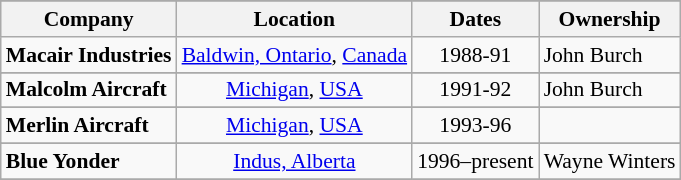<table class="wikitable" align=center style="font-size:90%;">
<tr>
</tr>
<tr style="background:#efefef;">
<th>Company</th>
<th>Location</th>
<th>Dates</th>
<th>Ownership</th>
</tr>
<tr>
<td align=left><strong>Macair Industries</strong></td>
<td align=center><a href='#'>Baldwin, Ontario</a>, <a href='#'>Canada</a></td>
<td align=center>1988-91</td>
<td align=left>John Burch</td>
</tr>
<tr>
</tr>
<tr>
<td align=left><strong>Malcolm Aircraft</strong></td>
<td align=center><a href='#'>Michigan</a>, <a href='#'>USA</a></td>
<td align=center>1991-92</td>
<td align=left>John Burch</td>
</tr>
<tr>
</tr>
<tr>
<td align=left><strong>Merlin Aircraft</strong></td>
<td align=center><a href='#'>Michigan</a>, <a href='#'>USA</a></td>
<td align=center>1993-96</td>
<td align=left></td>
</tr>
<tr>
</tr>
<tr>
<td align=left><strong>Blue Yonder</strong></td>
<td align=center><a href='#'>Indus, Alberta</a></td>
<td align=center>1996–present</td>
<td align=left>Wayne Winters</td>
</tr>
<tr>
</tr>
</table>
